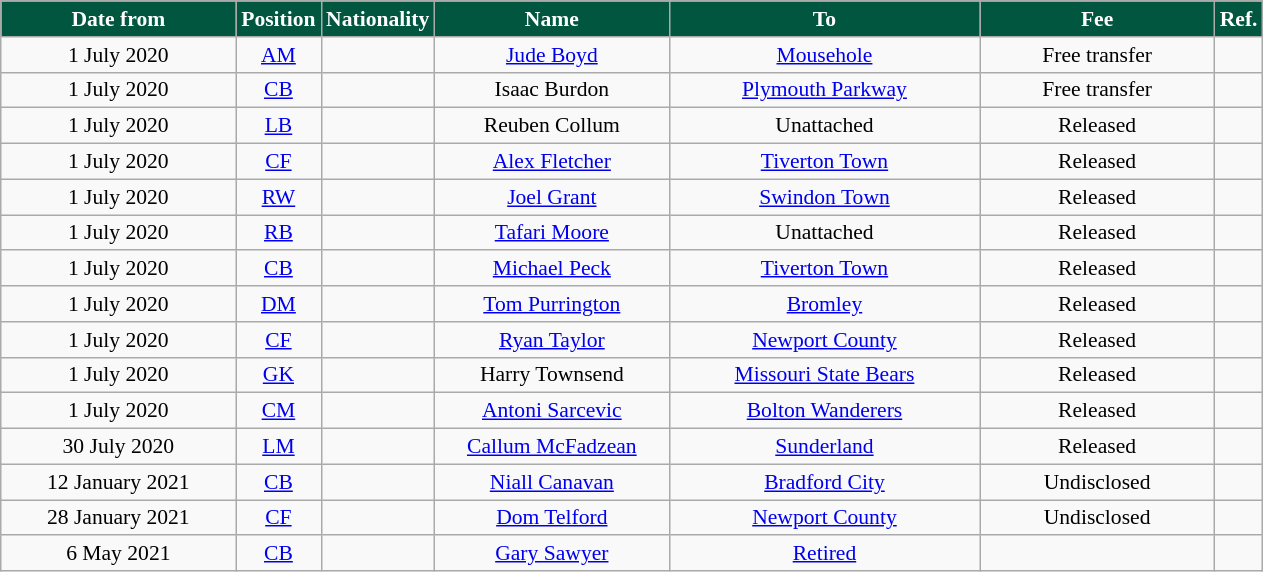<table class="wikitable"  style="text-align:center; font-size:90%; ">
<tr>
<th style="background:#00563F; color:#FFFFFF; width:150px;">Date from</th>
<th style="background:#00563F; color:#FFFFFF; width:50px;">Position</th>
<th style="background:#00563F; color:#FFFFFF; width:50px;">Nationality</th>
<th style="background:#00563F; color:#FFFFFF; width:150px;">Name</th>
<th style="background:#00563F; color:#FFFFFF; width:200px;">To</th>
<th style="background:#00563F; color:#FFFFFF; width:150px;">Fee</th>
<th style="background:#00563F; color:#FFFFFF; width:25px;">Ref.</th>
</tr>
<tr>
<td>1 July 2020</td>
<td><a href='#'>AM</a></td>
<td></td>
<td><a href='#'>Jude Boyd</a></td>
<td> <a href='#'>Mousehole</a></td>
<td>Free transfer</td>
<td></td>
</tr>
<tr>
<td>1 July 2020</td>
<td><a href='#'>CB</a></td>
<td></td>
<td>Isaac Burdon</td>
<td> <a href='#'>Plymouth Parkway</a></td>
<td>Free transfer</td>
<td></td>
</tr>
<tr>
<td>1 July 2020</td>
<td><a href='#'>LB</a></td>
<td></td>
<td>Reuben Collum</td>
<td>Unattached</td>
<td>Released</td>
<td></td>
</tr>
<tr>
<td>1 July 2020</td>
<td><a href='#'>CF</a></td>
<td></td>
<td><a href='#'>Alex Fletcher</a></td>
<td> <a href='#'>Tiverton Town</a></td>
<td>Released</td>
<td></td>
</tr>
<tr>
<td>1 July 2020</td>
<td><a href='#'>RW</a></td>
<td></td>
<td><a href='#'>Joel Grant</a></td>
<td> <a href='#'>Swindon Town</a></td>
<td>Released</td>
<td></td>
</tr>
<tr>
<td>1 July 2020</td>
<td><a href='#'>RB</a></td>
<td></td>
<td><a href='#'>Tafari Moore</a></td>
<td>Unattached</td>
<td>Released</td>
<td></td>
</tr>
<tr>
<td>1 July 2020</td>
<td><a href='#'>CB</a></td>
<td></td>
<td><a href='#'>Michael Peck</a></td>
<td> <a href='#'>Tiverton Town</a></td>
<td>Released</td>
<td></td>
</tr>
<tr>
<td>1 July 2020</td>
<td><a href='#'>DM</a></td>
<td></td>
<td><a href='#'>Tom Purrington</a></td>
<td> <a href='#'>Bromley</a></td>
<td>Released</td>
<td></td>
</tr>
<tr>
<td>1 July 2020</td>
<td><a href='#'>CF</a></td>
<td></td>
<td><a href='#'>Ryan Taylor</a></td>
<td> <a href='#'>Newport County</a></td>
<td>Released</td>
<td></td>
</tr>
<tr>
<td>1 July 2020</td>
<td><a href='#'>GK</a></td>
<td></td>
<td>Harry Townsend</td>
<td> <a href='#'>Missouri State Bears</a></td>
<td>Released</td>
<td></td>
</tr>
<tr>
<td>1 July 2020</td>
<td><a href='#'>CM</a></td>
<td></td>
<td><a href='#'>Antoni Sarcevic</a></td>
<td> <a href='#'>Bolton Wanderers</a></td>
<td>Released</td>
<td></td>
</tr>
<tr>
<td>30 July 2020</td>
<td><a href='#'>LM</a></td>
<td></td>
<td><a href='#'>Callum McFadzean</a></td>
<td> <a href='#'>Sunderland</a></td>
<td>Released</td>
<td></td>
</tr>
<tr>
<td>12 January 2021</td>
<td><a href='#'>CB</a></td>
<td></td>
<td><a href='#'>Niall Canavan</a></td>
<td> <a href='#'>Bradford City</a></td>
<td>Undisclosed</td>
<td></td>
</tr>
<tr>
<td>28 January 2021</td>
<td><a href='#'>CF</a></td>
<td></td>
<td><a href='#'>Dom Telford</a></td>
<td> <a href='#'>Newport County</a></td>
<td>Undisclosed</td>
<td></td>
</tr>
<tr>
<td>6 May 2021</td>
<td><a href='#'>CB</a></td>
<td></td>
<td><a href='#'>Gary Sawyer</a></td>
<td><a href='#'>Retired</a></td>
<td></td>
<td></td>
</tr>
</table>
